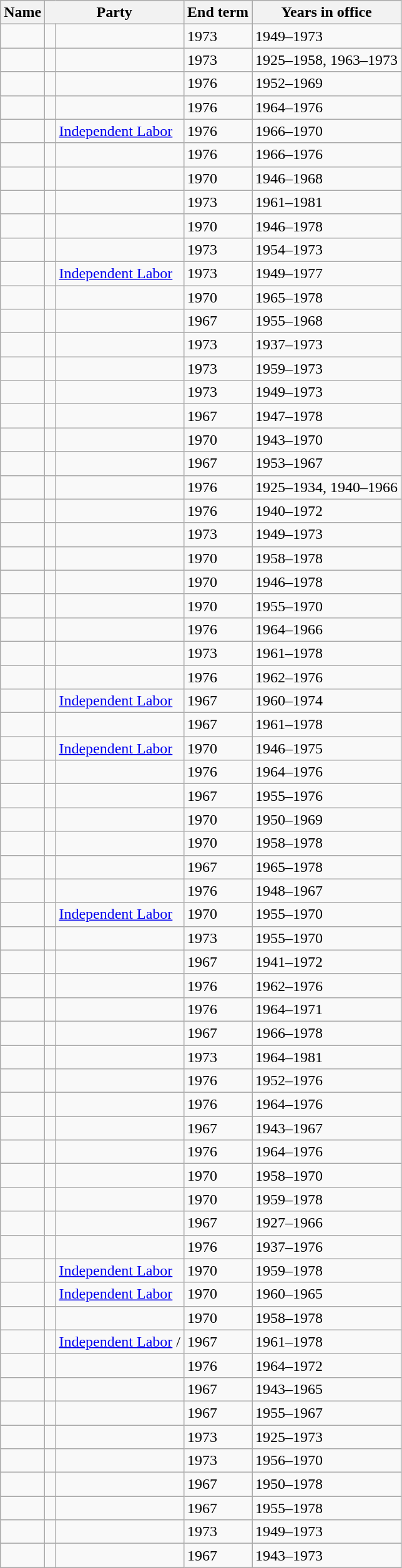<table class="wikitable sortable">
<tr>
<th>Name</th>
<th colspan=2>Party</th>
<th>End term</th>
<th>Years in office</th>
</tr>
<tr>
<td></td>
<td> </td>
<td></td>
<td>1973</td>
<td>1949–1973</td>
</tr>
<tr>
<td></td>
<td> </td>
<td></td>
<td>1973</td>
<td>1925–1958, 1963–1973</td>
</tr>
<tr>
<td></td>
<td> </td>
<td></td>
<td>1976</td>
<td>1952–1969</td>
</tr>
<tr>
<td></td>
<td> </td>
<td></td>
<td>1976</td>
<td>1964–1976</td>
</tr>
<tr>
<td></td>
<td> </td>
<td><a href='#'>Independent Labor</a></td>
<td>1976</td>
<td>1966–1970</td>
</tr>
<tr>
<td></td>
<td> </td>
<td></td>
<td>1976</td>
<td>1966–1976</td>
</tr>
<tr>
<td></td>
<td> </td>
<td></td>
<td>1970</td>
<td>1946–1968</td>
</tr>
<tr>
<td></td>
<td> </td>
<td></td>
<td>1973</td>
<td>1961–1981</td>
</tr>
<tr>
<td></td>
<td> </td>
<td></td>
<td>1970</td>
<td>1946–1978</td>
</tr>
<tr>
<td></td>
<td> </td>
<td></td>
<td>1973</td>
<td>1954–1973</td>
</tr>
<tr>
<td></td>
<td> </td>
<td><a href='#'>Independent Labor</a></td>
<td>1973</td>
<td>1949–1977</td>
</tr>
<tr>
<td></td>
<td> </td>
<td></td>
<td>1970</td>
<td>1965–1978</td>
</tr>
<tr>
<td></td>
<td> </td>
<td></td>
<td>1967</td>
<td>1955–1968</td>
</tr>
<tr>
<td></td>
<td> </td>
<td></td>
<td>1973</td>
<td>1937–1973</td>
</tr>
<tr>
<td></td>
<td> </td>
<td></td>
<td>1973</td>
<td>1959–1973</td>
</tr>
<tr>
<td></td>
<td> </td>
<td></td>
<td>1973</td>
<td>1949–1973</td>
</tr>
<tr>
<td></td>
<td> </td>
<td></td>
<td>1967</td>
<td>1947–1978</td>
</tr>
<tr>
<td></td>
<td> </td>
<td></td>
<td>1970</td>
<td>1943–1970</td>
</tr>
<tr>
<td></td>
<td> </td>
<td></td>
<td>1967</td>
<td>1953–1967</td>
</tr>
<tr>
<td></td>
<td> </td>
<td></td>
<td>1976</td>
<td>1925–1934, 1940–1966</td>
</tr>
<tr>
<td></td>
<td> </td>
<td></td>
<td>1976</td>
<td>1940–1972</td>
</tr>
<tr>
<td></td>
<td> </td>
<td></td>
<td>1973</td>
<td>1949–1973</td>
</tr>
<tr>
<td></td>
<td> </td>
<td></td>
<td>1970</td>
<td>1958–1978</td>
</tr>
<tr>
<td></td>
<td> </td>
<td></td>
<td>1970</td>
<td>1946–1978</td>
</tr>
<tr>
<td></td>
<td> </td>
<td></td>
<td>1970</td>
<td>1955–1970</td>
</tr>
<tr>
<td></td>
<td> </td>
<td></td>
<td>1976</td>
<td>1964–1966</td>
</tr>
<tr>
<td></td>
<td> </td>
<td></td>
<td>1973</td>
<td>1961–1978</td>
</tr>
<tr>
<td></td>
<td> </td>
<td></td>
<td>1976</td>
<td>1962–1976</td>
</tr>
<tr>
<td></td>
<td> </td>
<td><a href='#'>Independent Labor</a></td>
<td>1967</td>
<td>1960–1974</td>
</tr>
<tr>
<td></td>
<td> </td>
<td></td>
<td>1967</td>
<td>1961–1978</td>
</tr>
<tr>
<td></td>
<td> </td>
<td><a href='#'>Independent Labor</a></td>
<td>1970</td>
<td>1946–1975</td>
</tr>
<tr>
<td></td>
<td> </td>
<td></td>
<td>1976</td>
<td>1964–1976</td>
</tr>
<tr>
<td></td>
<td> </td>
<td></td>
<td>1967</td>
<td>1955–1976</td>
</tr>
<tr>
<td></td>
<td> </td>
<td></td>
<td>1970</td>
<td>1950–1969</td>
</tr>
<tr>
<td></td>
<td> </td>
<td></td>
<td>1970</td>
<td>1958–1978</td>
</tr>
<tr>
<td></td>
<td> </td>
<td></td>
<td>1967</td>
<td>1965–1978</td>
</tr>
<tr>
<td></td>
<td> </td>
<td></td>
<td>1976</td>
<td>1948–1967</td>
</tr>
<tr>
<td></td>
<td> </td>
<td><a href='#'>Independent Labor</a></td>
<td>1970</td>
<td>1955–1970</td>
</tr>
<tr>
<td></td>
<td> </td>
<td></td>
<td>1973</td>
<td>1955–1970</td>
</tr>
<tr>
<td></td>
<td> </td>
<td></td>
<td>1967</td>
<td>1941–1972</td>
</tr>
<tr>
<td></td>
<td> </td>
<td></td>
<td>1976</td>
<td>1962–1976</td>
</tr>
<tr>
<td></td>
<td> </td>
<td></td>
<td>1976</td>
<td>1964–1971</td>
</tr>
<tr>
<td></td>
<td> </td>
<td></td>
<td>1967</td>
<td>1966–1978</td>
</tr>
<tr>
<td></td>
<td> </td>
<td></td>
<td>1973</td>
<td>1964–1981</td>
</tr>
<tr>
<td></td>
<td> </td>
<td></td>
<td>1976</td>
<td>1952–1976</td>
</tr>
<tr>
<td></td>
<td> </td>
<td></td>
<td>1976</td>
<td>1964–1976</td>
</tr>
<tr>
<td></td>
<td> </td>
<td></td>
<td>1967</td>
<td>1943–1967</td>
</tr>
<tr>
<td></td>
<td> </td>
<td></td>
<td>1976</td>
<td>1964–1976</td>
</tr>
<tr>
<td></td>
<td> </td>
<td></td>
<td>1970</td>
<td>1958–1970</td>
</tr>
<tr>
<td></td>
<td> </td>
<td></td>
<td>1970</td>
<td>1959–1978</td>
</tr>
<tr>
<td></td>
<td> </td>
<td></td>
<td>1967</td>
<td>1927–1966</td>
</tr>
<tr>
<td></td>
<td> </td>
<td></td>
<td>1976</td>
<td>1937–1976</td>
</tr>
<tr>
<td></td>
<td> </td>
<td><a href='#'>Independent Labor</a></td>
<td>1970</td>
<td>1959–1978</td>
</tr>
<tr>
<td></td>
<td> </td>
<td><a href='#'>Independent Labor</a></td>
<td>1970</td>
<td>1960–1965</td>
</tr>
<tr>
<td></td>
<td> </td>
<td></td>
<td>1970</td>
<td>1958–1978</td>
</tr>
<tr>
<td></td>
<td> </td>
<td><a href='#'>Independent Labor</a> / </td>
<td>1967</td>
<td>1961–1978</td>
</tr>
<tr>
<td></td>
<td> </td>
<td></td>
<td>1976</td>
<td>1964–1972</td>
</tr>
<tr>
<td></td>
<td> </td>
<td></td>
<td>1967</td>
<td>1943–1965</td>
</tr>
<tr>
<td></td>
<td> </td>
<td></td>
<td>1967</td>
<td>1955–1967</td>
</tr>
<tr>
<td></td>
<td> </td>
<td></td>
<td>1973</td>
<td>1925–1973</td>
</tr>
<tr>
<td></td>
<td> </td>
<td></td>
<td>1973</td>
<td>1956–1970</td>
</tr>
<tr>
<td></td>
<td> </td>
<td></td>
<td>1967</td>
<td>1950–1978</td>
</tr>
<tr>
<td></td>
<td> </td>
<td></td>
<td>1967</td>
<td>1955–1978</td>
</tr>
<tr>
<td></td>
<td> </td>
<td></td>
<td>1973</td>
<td>1949–1973</td>
</tr>
<tr>
<td></td>
<td> </td>
<td></td>
<td>1967</td>
<td>1943–1973</td>
</tr>
</table>
